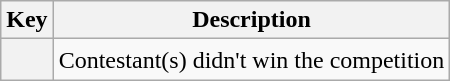<table class="wikitable">
<tr>
<th scope="col">Key</th>
<th scope="col">Description</th>
</tr>
<tr>
<th scope="row" style="text-align:center; height:20px; width:20px"></th>
<td>Contestant(s) didn't win the competition</td>
</tr>
</table>
